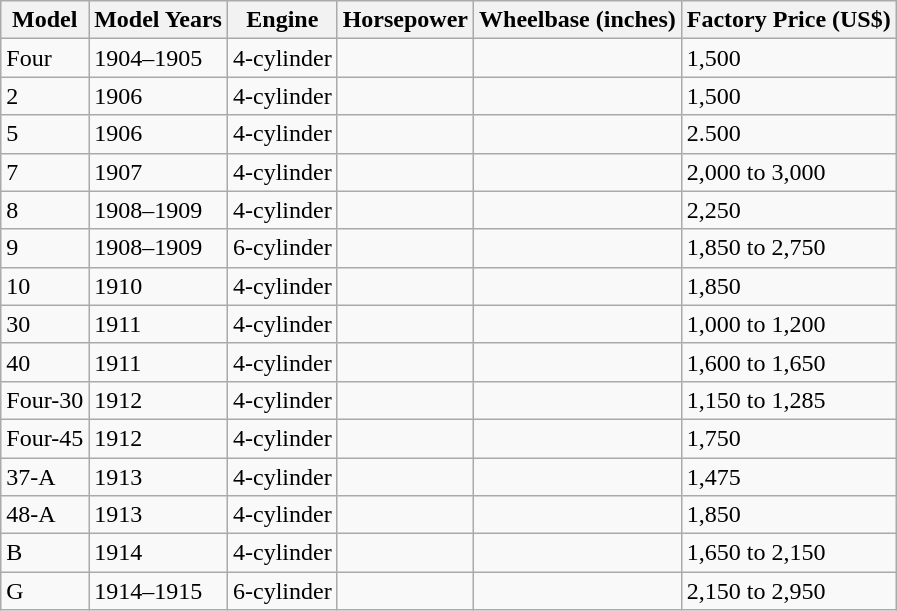<table class="wikitable">
<tr>
<th>Model</th>
<th>Model Years</th>
<th>Engine</th>
<th>Horsepower</th>
<th>Wheelbase (inches)</th>
<th>Factory Price (US$)</th>
</tr>
<tr>
<td>Four</td>
<td>1904–1905</td>
<td>4-cylinder</td>
<td></td>
<td></td>
<td>1,500</td>
</tr>
<tr>
<td>2</td>
<td>1906</td>
<td>4-cylinder</td>
<td></td>
<td></td>
<td>1,500</td>
</tr>
<tr>
<td>5</td>
<td>1906</td>
<td>4-cylinder</td>
<td></td>
<td></td>
<td>2.500</td>
</tr>
<tr>
<td>7</td>
<td>1907</td>
<td>4-cylinder</td>
<td></td>
<td></td>
<td>2,000 to 3,000</td>
</tr>
<tr>
<td>8</td>
<td>1908–1909</td>
<td>4-cylinder</td>
<td></td>
<td></td>
<td>2,250</td>
</tr>
<tr>
<td>9</td>
<td>1908–1909</td>
<td>6-cylinder</td>
<td></td>
<td></td>
<td>1,850 to 2,750</td>
</tr>
<tr>
<td>10</td>
<td>1910</td>
<td>4-cylinder</td>
<td></td>
<td></td>
<td>1,850</td>
</tr>
<tr>
<td>30</td>
<td>1911</td>
<td>4-cylinder</td>
<td></td>
<td></td>
<td>1,000 to 1,200</td>
</tr>
<tr>
<td>40</td>
<td>1911</td>
<td>4-cylinder</td>
<td></td>
<td></td>
<td>1,600 to 1,650</td>
</tr>
<tr>
<td>Four-30</td>
<td>1912</td>
<td>4-cylinder</td>
<td></td>
<td></td>
<td>1,150 to 1,285</td>
</tr>
<tr>
<td>Four-45</td>
<td>1912</td>
<td>4-cylinder</td>
<td></td>
<td></td>
<td>1,750</td>
</tr>
<tr>
<td>37-A</td>
<td>1913</td>
<td>4-cylinder</td>
<td></td>
<td></td>
<td>1,475</td>
</tr>
<tr>
<td>48-A</td>
<td>1913</td>
<td>4-cylinder</td>
<td></td>
<td></td>
<td>1,850</td>
</tr>
<tr>
<td>B</td>
<td>1914</td>
<td>4-cylinder</td>
<td></td>
<td></td>
<td>1,650 to 2,150</td>
</tr>
<tr>
<td>G</td>
<td>1914–1915</td>
<td>6-cylinder</td>
<td></td>
<td></td>
<td>2,150 to 2,950</td>
</tr>
</table>
